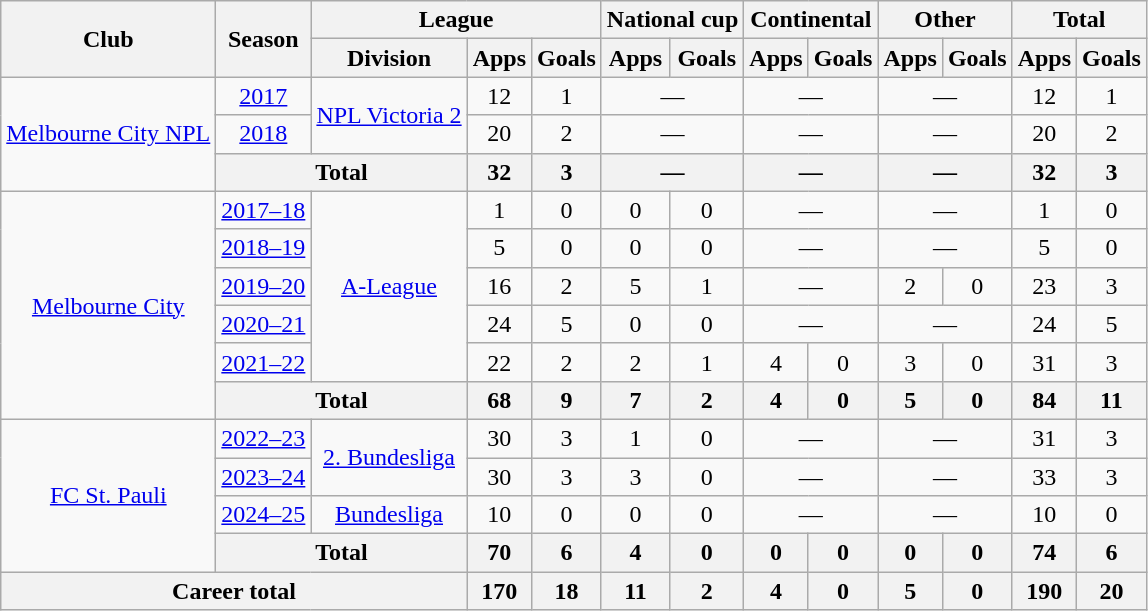<table class="wikitable" style="text-align:center">
<tr>
<th rowspan="2">Club</th>
<th rowspan="2">Season</th>
<th colspan="3">League</th>
<th colspan="2">National cup</th>
<th colspan="2">Continental</th>
<th colspan="2">Other</th>
<th colspan="2">Total</th>
</tr>
<tr>
<th>Division</th>
<th>Apps</th>
<th>Goals</th>
<th>Apps</th>
<th>Goals</th>
<th>Apps</th>
<th>Goals</th>
<th>Apps</th>
<th>Goals</th>
<th>Apps</th>
<th>Goals</th>
</tr>
<tr>
<td rowspan="3"><a href='#'>Melbourne City NPL</a></td>
<td><a href='#'>2017</a></td>
<td rowspan="2"><a href='#'>NPL Victoria 2</a></td>
<td>12</td>
<td>1</td>
<td colspan="2">—</td>
<td colspan="2">—</td>
<td colspan="2">—</td>
<td>12</td>
<td>1</td>
</tr>
<tr>
<td><a href='#'>2018</a></td>
<td>20</td>
<td>2</td>
<td colspan="2">—</td>
<td colspan="2">—</td>
<td colspan="2">—</td>
<td>20</td>
<td>2</td>
</tr>
<tr>
<th colspan="2">Total</th>
<th>32</th>
<th>3</th>
<th colspan="2">—</th>
<th colspan="2">—</th>
<th colspan="2">—</th>
<th>32</th>
<th>3</th>
</tr>
<tr>
<td rowspan="6"><a href='#'>Melbourne City</a></td>
<td><a href='#'>2017–18</a></td>
<td rowspan="5"><a href='#'>A-League</a></td>
<td>1</td>
<td>0</td>
<td>0</td>
<td>0</td>
<td colspan="2">—</td>
<td colspan="2">—</td>
<td>1</td>
<td>0</td>
</tr>
<tr>
<td><a href='#'>2018–19</a></td>
<td>5</td>
<td>0</td>
<td>0</td>
<td>0</td>
<td colspan="2">—</td>
<td colspan="2">—</td>
<td>5</td>
<td>0</td>
</tr>
<tr>
<td><a href='#'>2019–20</a></td>
<td>16</td>
<td>2</td>
<td>5</td>
<td>1</td>
<td colspan="2">—</td>
<td>2</td>
<td>0</td>
<td>23</td>
<td>3</td>
</tr>
<tr>
<td><a href='#'>2020–21</a></td>
<td>24</td>
<td>5</td>
<td>0</td>
<td>0</td>
<td colspan="2">—</td>
<td colspan="2">—</td>
<td>24</td>
<td>5</td>
</tr>
<tr>
<td><a href='#'>2021–22</a></td>
<td>22</td>
<td>2</td>
<td>2</td>
<td>1</td>
<td>4</td>
<td>0</td>
<td>3</td>
<td>0</td>
<td>31</td>
<td>3</td>
</tr>
<tr>
<th colspan="2">Total</th>
<th>68</th>
<th>9</th>
<th>7</th>
<th>2</th>
<th>4</th>
<th>0</th>
<th>5</th>
<th>0</th>
<th>84</th>
<th>11</th>
</tr>
<tr>
<td rowspan="4"><a href='#'>FC St. Pauli</a></td>
<td><a href='#'>2022–23</a></td>
<td rowspan="2"><a href='#'>2. Bundesliga</a></td>
<td>30</td>
<td>3</td>
<td>1</td>
<td>0</td>
<td colspan="2">—</td>
<td colspan="2">—</td>
<td>31</td>
<td>3</td>
</tr>
<tr>
<td><a href='#'>2023–24</a></td>
<td>30</td>
<td>3</td>
<td>3</td>
<td>0</td>
<td colspan="2">—</td>
<td colspan="2">—</td>
<td>33</td>
<td>3</td>
</tr>
<tr>
<td><a href='#'>2024–25</a></td>
<td><a href='#'>Bundesliga</a></td>
<td>10</td>
<td>0</td>
<td>0</td>
<td>0</td>
<td colspan="2">—</td>
<td colspan="2">—</td>
<td>10</td>
<td>0</td>
</tr>
<tr>
<th colspan="2">Total</th>
<th>70</th>
<th>6</th>
<th>4</th>
<th>0</th>
<th>0</th>
<th>0</th>
<th>0</th>
<th>0</th>
<th>74</th>
<th>6</th>
</tr>
<tr>
<th colspan="3">Career total</th>
<th>170</th>
<th>18</th>
<th>11</th>
<th>2</th>
<th>4</th>
<th>0</th>
<th>5</th>
<th>0</th>
<th>190</th>
<th>20</th>
</tr>
</table>
